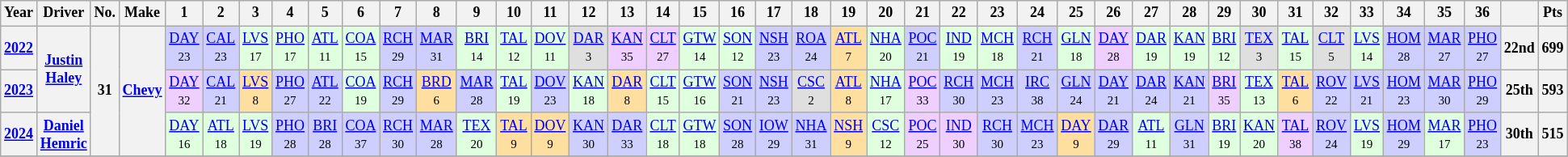<table class="wikitable" style="text-align:center; font-size:75%">
<tr>
<th>Year</th>
<th>Driver</th>
<th>No.</th>
<th>Make</th>
<th>1</th>
<th>2</th>
<th>3</th>
<th>4</th>
<th>5</th>
<th>6</th>
<th>7</th>
<th>8</th>
<th>9</th>
<th>10</th>
<th>11</th>
<th>12</th>
<th>13</th>
<th>14</th>
<th>15</th>
<th>16</th>
<th>17</th>
<th>18</th>
<th>19</th>
<th>20</th>
<th>21</th>
<th>22</th>
<th>23</th>
<th>24</th>
<th>25</th>
<th>26</th>
<th>27</th>
<th>28</th>
<th>29</th>
<th>30</th>
<th>31</th>
<th>32</th>
<th>33</th>
<th>34</th>
<th>35</th>
<th>36</th>
<th></th>
<th>Pts</th>
</tr>
<tr>
<th><a href='#'>2022</a></th>
<th rowspan=2><a href='#'>Justin Haley</a></th>
<th rowspan="3">31</th>
<th rowspan="3"><a href='#'>Chevy</a></th>
<td style="background:#CFCFFF;"><a href='#'>DAY</a><br><small>23</small></td>
<td style="background:#CFCFFF;"><a href='#'>CAL</a><br><small>23</small></td>
<td style="background:#DFFFDF;"><a href='#'>LVS</a><br><small>17</small></td>
<td style="background:#DFFFDF;"><a href='#'>PHO</a><br><small>17</small></td>
<td style="background:#DFFFDF;"><a href='#'>ATL</a><br><small>11</small></td>
<td style="background:#DFFFDF;"><a href='#'>COA</a><br><small>15</small></td>
<td style="background:#CFCFFF;"><a href='#'>RCH</a><br><small>29</small></td>
<td style="background:#CFCFFF;"><a href='#'>MAR</a><br><small>31</small></td>
<td style="background:#DFFFDF;"><a href='#'>BRI</a><br><small>14</small></td>
<td style="background:#DFFFDF;"><a href='#'>TAL</a><br><small>12</small></td>
<td style="background:#DFFFDF;"><a href='#'>DOV</a><br><small>11</small></td>
<td style="background:#DFDFDF;"><a href='#'>DAR</a><br><small>3</small></td>
<td style="background:#EFCFFF;"><a href='#'>KAN</a><br><small>35</small></td>
<td style="background:#EFCFFF;"><a href='#'>CLT</a><br><small>27</small></td>
<td style="background:#DFFFDF;"><a href='#'>GTW</a><br><small>14</small></td>
<td style="background:#DFFFDF;"><a href='#'>SON</a><br><small>12</small></td>
<td style="background:#CFCFFF;"><a href='#'>NSH</a><br><small>23</small></td>
<td style="background:#CFCFFF;"><a href='#'>ROA</a><br><small>24</small></td>
<td style="background:#FFDF9F;"><a href='#'>ATL</a><br><small>7</small></td>
<td style="background:#DFFFDF;"><a href='#'>NHA</a><br><small>20</small></td>
<td style="background:#CFCFFF;"><a href='#'>POC</a><br><small>21</small></td>
<td style="background:#DFFFDF;"><a href='#'>IND</a><br><small>19</small></td>
<td style="background:#DFFFDF;"><a href='#'>MCH</a> <br><small>18</small></td>
<td style="background:#CFCFFF;"><a href='#'>RCH</a><br><small>21</small></td>
<td style="background:#DFFFDF;"><a href='#'>GLN</a> <br><small>18</small></td>
<td style="background:#EFCFFF;"><a href='#'>DAY</a><br><small>28</small></td>
<td style="background:#DFFFDF;"><a href='#'>DAR</a><br><small>19</small></td>
<td style="background:#DFFFDF;"><a href='#'>KAN</a><br><small>19</small></td>
<td style="background:#DFFFDF;"><a href='#'>BRI</a><br><small>12</small></td>
<td style="background:#DFDFDF;"><a href='#'>TEX</a><br><small>3</small></td>
<td style="background:#DFFFDF;"><a href='#'>TAL</a><br><small>15</small></td>
<td style="background:#DFDFDF;"><a href='#'>CLT</a><br><small>5</small></td>
<td style="background:#DFFFDF;"><a href='#'>LVS</a><br><small>14</small></td>
<td style="background:#CFCFFF;"><a href='#'>HOM</a><br><small>28</small></td>
<td style="background:#CFCFFF;"><a href='#'>MAR</a><br><small>27</small></td>
<td style="background:#CFCFFF;"><a href='#'>PHO</a><br><small>27</small></td>
<th>22nd</th>
<th>699</th>
</tr>
<tr>
<th><a href='#'>2023</a></th>
<td style="background:#EFCFFF;"><a href='#'>DAY</a><br><small>32</small></td>
<td style="background:#CFCFFF;"><a href='#'>CAL</a><br><small>21</small></td>
<td style="background:#FFDF9F;"><a href='#'>LVS</a><br><small>8</small></td>
<td style="background:#CFCFFF;"><a href='#'>PHO</a><br><small>27</small></td>
<td style="background:#CFCFFF;"><a href='#'>ATL</a><br><small>22</small></td>
<td style="background:#DFFFDF;"><a href='#'>COA</a><br><small>19</small></td>
<td style="background:#CFCFFF;"><a href='#'>RCH</a><br><small>29</small></td>
<td style="background:#FFDF9F;"><a href='#'>BRD</a><br><small>6</small></td>
<td style="background:#CFCFFF;"><a href='#'>MAR</a><br><small>28</small></td>
<td style="background:#DFFFDF;"><a href='#'>TAL</a><br><small>19</small></td>
<td style="background:#CFCFFF;"><a href='#'>DOV</a><br><small>23</small></td>
<td style="background:#DFFFDF;"><a href='#'>KAN</a><br><small>18</small></td>
<td style="background:#FFDF9F;"><a href='#'>DAR</a><br><small>8</small></td>
<td style="background:#DFFFDF;"><a href='#'>CLT</a><br><small>15</small></td>
<td style="background:#DFFFDF;"><a href='#'>GTW</a><br><small>16</small></td>
<td style="background:#CFCFFF;"><a href='#'>SON</a><br><small>21</small></td>
<td style="background:#CFCFFF;"><a href='#'>NSH</a><br><small>23</small></td>
<td style="background:#DFDFDF;"><a href='#'>CSC</a><br><small>2</small></td>
<td style="background:#FFDF9F;"><a href='#'>ATL</a><br><small>8</small></td>
<td style="background:#DFFFDF;"><a href='#'>NHA</a><br><small>17</small></td>
<td style="background:#EFCFFF;"><a href='#'>POC</a><br><small>33</small></td>
<td style="background:#CFCFFF;"><a href='#'>RCH</a><br><small>30</small></td>
<td style="background:#CFCFFF;"><a href='#'>MCH</a><br><small>23</small></td>
<td style="background:#CFCFFF;"><a href='#'>IRC</a><br><small>38</small></td>
<td style="background:#CFCFFF;"><a href='#'>GLN</a><br><small>24</small></td>
<td style="background:#CFCFFF;"><a href='#'>DAY</a><br><small>21</small></td>
<td style="background:#CFCFFF;"><a href='#'>DAR</a><br><small>24</small></td>
<td style="background:#CFCFFF;"><a href='#'>KAN</a><br><small>21</small></td>
<td style="background:#EFCFFF;"><a href='#'>BRI</a><br><small>35</small></td>
<td style="background:#DFFFDF;"><a href='#'>TEX</a><br><small>13</small></td>
<td style="background:#FFDF9F;"><a href='#'>TAL</a><br><small>6</small></td>
<td style="background:#CFCFFF;"><a href='#'>ROV</a><br><small>22</small></td>
<td style="background:#CFCFFF;"><a href='#'>LVS</a><br><small>21</small></td>
<td style="background:#CFCFFF;"><a href='#'>HOM</a><br><small>23</small></td>
<td style="background:#CFCFFF;"><a href='#'>MAR</a><br><small>30</small></td>
<td style="background:#CFCFFF;"><a href='#'>PHO</a><br><small>29</small></td>
<th>25th</th>
<th>593</th>
</tr>
<tr>
<th><a href='#'>2024</a></th>
<th><a href='#'>Daniel Hemric</a></th>
<td style="background:#DFFFDF;"><a href='#'>DAY</a><br><small>16</small></td>
<td style="background:#DFFFDF;"><a href='#'>ATL</a><br><small>18</small></td>
<td style="background:#DFFFDF;"><a href='#'>LVS</a><br><small>19</small></td>
<td style="background:#CFCFFF;"><a href='#'>PHO</a><br><small>28</small></td>
<td style="background:#CFCFFF;"><a href='#'>BRI</a><br><small>28</small></td>
<td style="background:#CFCFFF;"><a href='#'>COA</a><br><small>37</small></td>
<td style="background:#CFCFFF;"><a href='#'>RCH</a><br><small>30</small></td>
<td style="background:#CFCFFF;"><a href='#'>MAR</a><br><small>28</small></td>
<td style="background:#DFFFDF;"><a href='#'>TEX</a><br><small>20</small></td>
<td style="background:#FFDF9F;"><a href='#'>TAL</a><br><small>9</small></td>
<td style="background:#FFDF9F;"><a href='#'>DOV</a><br><small>9</small></td>
<td style="background:#CFCFFF;"><a href='#'>KAN</a><br><small>30</small></td>
<td style="background:#CFCFFF;"><a href='#'>DAR</a><br><small>33</small></td>
<td style="background:#DFFFDF;"><a href='#'>CLT</a><br><small>18</small></td>
<td style="background:#DFFFDF;"><a href='#'>GTW</a><br><small>18</small></td>
<td style="background:#CFCFFF;"><a href='#'>SON</a><br><small>28</small></td>
<td style="background:#CFCFFF;"><a href='#'>IOW</a><br><small>29</small></td>
<td style="background:#CFCFFF;"><a href='#'>NHA</a><br><small>31</small></td>
<td style="background:#FFDF9F;"><a href='#'>NSH</a><br><small>9</small></td>
<td style="background:#DFFFDF;"><a href='#'>CSC</a><br><small>12</small></td>
<td style="background:#EFCFFF;"><a href='#'>POC</a><br><small>25</small></td>
<td style="background:#EFCFFF;"><a href='#'>IND</a><br><small>30</small></td>
<td style="background:#CFCFFF;"><a href='#'>RCH</a><br><small>30</small></td>
<td style="background:#CFCFFF;"><a href='#'>MCH</a> <br><small>23</small></td>
<td style="background:#FFDF9F;"><a href='#'>DAY</a><br><small>9</small></td>
<td style="background:#CFCFFF;"><a href='#'>DAR</a><br><small>29</small></td>
<td style="background:#DFFFDF;"><a href='#'>ATL</a><br><small>11</small></td>
<td style="background:#CFCFFF;"><a href='#'>GLN</a><br><small>31</small></td>
<td style="background:#DFFFDF;"><a href='#'>BRI</a><br><small>19</small></td>
<td style="background:#DFFFDF;"><a href='#'>KAN</a><br><small>20</small></td>
<td style="background:#EFCFFF;"><a href='#'>TAL</a><br><small>38</small></td>
<td style="background:#CFCFFF;"><a href='#'>ROV</a><br><small>24</small></td>
<td style="background:#DFFFDF;"><a href='#'>LVS</a><br><small>19</small></td>
<td style="background:#CFCFFF;"><a href='#'>HOM</a><br><small>29</small></td>
<td style="background:#DFFFDF;"><a href='#'>MAR</a><br><small>17</small></td>
<td style="background:#CFCFFF;"><a href='#'>PHO</a><br><small>23</small></td>
<th>30th</th>
<th>515</th>
</tr>
<tr>
</tr>
</table>
